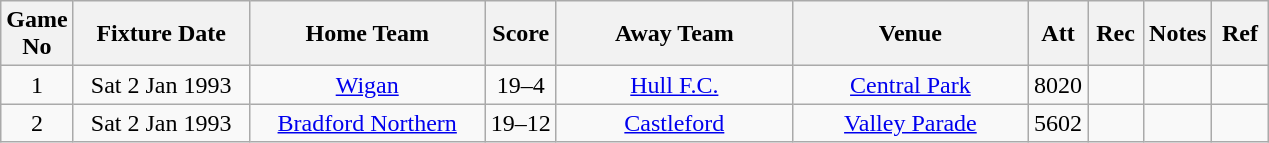<table class="wikitable" style="text-align:center;">
<tr>
<th width=10 abbr="No">Game No</th>
<th width=110 abbr="Date">Fixture Date</th>
<th width=150 abbr="Home Team">Home Team</th>
<th width=40 abbr="Score">Score</th>
<th width=150 abbr="Away Team">Away Team</th>
<th width=150 abbr="Venue">Venue</th>
<th width=30 abbr="Att">Att</th>
<th width=30 abbr="Rec">Rec</th>
<th width=20 abbr="Notes">Notes</th>
<th width=30 abbr="Ref">Ref</th>
</tr>
<tr>
<td>1</td>
<td>Sat 2 Jan 1993</td>
<td><a href='#'>Wigan</a></td>
<td>19–4</td>
<td><a href='#'>Hull F.C.</a></td>
<td><a href='#'>Central Park</a></td>
<td>8020</td>
<td></td>
<td></td>
<td></td>
</tr>
<tr>
<td>2</td>
<td>Sat 2 Jan 1993</td>
<td><a href='#'>Bradford Northern</a></td>
<td>19–12</td>
<td><a href='#'>Castleford</a></td>
<td><a href='#'>Valley Parade</a></td>
<td>5602</td>
<td></td>
<td></td>
<td></td>
</tr>
</table>
